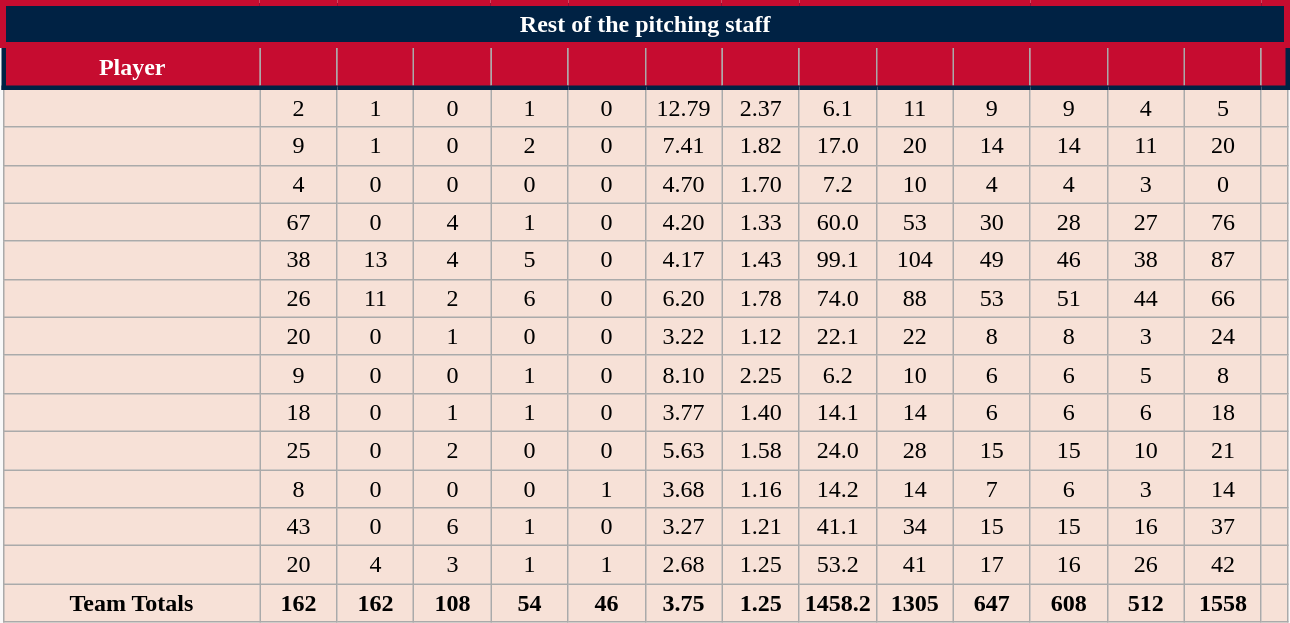<table class="wikitable sortable mw-collapsible mw-collapsed">
<tr>
<th colspan=15 style="background:#024; border: 4px solid #c60c30; color:#fff">Rest of the pitching staff</th>
</tr>
<tr>
<th style="background:#c60c30; width:20%; color:#fff; border-top: 3px solid #024; border-bottom: 3px solid #024; border-left: 3px solid #024;">Player</th>
<th style="background:#c60c30; width:6%; color:#fff; border-top: 3px solid #024; border-bottom: 3px solid #024;"></th>
<th style="background:#c60c30; width:6%; color:#fff; border-top: 3px solid #024; border-bottom: 3px solid #024;"></th>
<th style="background:#c60c30; width:6%; color:#fff; border-top: 3px solid #024; border-bottom: 3px solid #024;"></th>
<th style="background:#c60c30; width:6%; color:#fff; border-top: 3px solid #024; border-bottom: 3px solid #024;"></th>
<th style="background:#c60c30; width:6%; color:#fff; border-top: 3px solid #024; border-bottom: 3px solid #024;"></th>
<th style="background:#c60c30; width:6%; color:#fff; border-top: 3px solid #024; border-bottom: 3px solid #024;"></th>
<th style="background:#c60c30; width:6%; color:#fff; border-top: 3px solid #024; border-bottom: 3px solid #024;"></th>
<th style="background:#c60c30; width:6%; color:#fff; border-top: 3px solid #024; border-bottom: 3px solid #024;"></th>
<th style="background:#c60c30; width:6%; color:#fff; border-top: 3px solid #024; border-bottom: 3px solid #024;"></th>
<th style="background:#c60c30; width:6%; color:#fff; border-top: 3px solid #024; border-bottom: 3px solid #024;"></th>
<th style="background:#c60c30; width:6%; color:#fff; border-top: 3px solid #024; border-bottom: 3px solid #024;"></th>
<th style="background:#c60c30; width:6%; color:#fff; border-top: 3px solid #024; border-bottom: 3px solid #024;"></th>
<th style="background:#c60c30; width:6%; color:#fff; border-top: 3px solid #024; border-bottom: 3px solid #024;"></th>
<th style="background:#c60c30; width:6%; color:#fff; border-top: 3px solid #024; border-bottom: 3px solid #024; border-right: 3px solid #024;"></th>
</tr>
<tr style="text-align:center; background:#f7e1d7;">
<td></td>
<td>2</td>
<td>1</td>
<td>0</td>
<td>1</td>
<td>0</td>
<td>12.79</td>
<td>2.37</td>
<td>6.1</td>
<td>11</td>
<td>9</td>
<td>9</td>
<td>4</td>
<td>5</td>
<td></td>
</tr>
<tr style="text-align:center; background:#f7e1d7;">
<td></td>
<td>9</td>
<td>1</td>
<td>0</td>
<td>2</td>
<td>0</td>
<td>7.41</td>
<td>1.82</td>
<td>17.0</td>
<td>20</td>
<td>14</td>
<td>14</td>
<td>11</td>
<td>20</td>
<td></td>
</tr>
<tr style="text-align:center; background:#f7e1d7;">
<td></td>
<td>4</td>
<td>0</td>
<td>0</td>
<td>0</td>
<td>0</td>
<td>4.70</td>
<td>1.70</td>
<td>7.2</td>
<td>10</td>
<td>4</td>
<td>4</td>
<td>3</td>
<td>0</td>
<td></td>
</tr>
<tr style="text-align:center; background:#f7e1d7;">
<td></td>
<td>67</td>
<td>0</td>
<td>4</td>
<td>1</td>
<td>0</td>
<td>4.20</td>
<td>1.33</td>
<td>60.0</td>
<td>53</td>
<td>30</td>
<td>28</td>
<td>27</td>
<td>76</td>
<td></td>
</tr>
<tr style="text-align:center; background:#f7e1d7;">
<td></td>
<td>38</td>
<td>13</td>
<td>4</td>
<td>5</td>
<td>0</td>
<td>4.17</td>
<td>1.43</td>
<td>99.1</td>
<td>104</td>
<td>49</td>
<td>46</td>
<td>38</td>
<td>87</td>
<td></td>
</tr>
<tr style="text-align:center; background:#f7e1d7;">
<td></td>
<td>26</td>
<td>11</td>
<td>2</td>
<td>6</td>
<td>0</td>
<td>6.20</td>
<td>1.78</td>
<td>74.0</td>
<td>88</td>
<td>53</td>
<td>51</td>
<td>44</td>
<td>66</td>
<td></td>
</tr>
<tr style="text-align:center; background:#f7e1d7;">
<td></td>
<td>20</td>
<td>0</td>
<td>1</td>
<td>0</td>
<td>0</td>
<td>3.22</td>
<td>1.12</td>
<td>22.1</td>
<td>22</td>
<td>8</td>
<td>8</td>
<td>3</td>
<td>24</td>
<td></td>
</tr>
<tr style="text-align:center; background:#f7e1d7;">
<td></td>
<td>9</td>
<td>0</td>
<td>0</td>
<td>1</td>
<td>0</td>
<td>8.10</td>
<td>2.25</td>
<td>6.2</td>
<td>10</td>
<td>6</td>
<td>6</td>
<td>5</td>
<td>8</td>
<td></td>
</tr>
<tr style="text-align:center; background:#f7e1d7;">
<td></td>
<td>18</td>
<td>0</td>
<td>1</td>
<td>1</td>
<td>0</td>
<td>3.77</td>
<td>1.40</td>
<td>14.1</td>
<td>14</td>
<td>6</td>
<td>6</td>
<td>6</td>
<td>18</td>
<td></td>
</tr>
<tr style="text-align:center; background:#f7e1d7;">
<td></td>
<td>25</td>
<td>0</td>
<td>2</td>
<td>0</td>
<td>0</td>
<td>5.63</td>
<td>1.58</td>
<td>24.0</td>
<td>28</td>
<td>15</td>
<td>15</td>
<td>10</td>
<td>21</td>
<td></td>
</tr>
<tr style="text-align:center; background:#f7e1d7;">
<td></td>
<td>8</td>
<td>0</td>
<td>0</td>
<td>0</td>
<td>1</td>
<td>3.68</td>
<td>1.16</td>
<td>14.2</td>
<td>14</td>
<td>7</td>
<td>6</td>
<td>3</td>
<td>14</td>
<td></td>
</tr>
<tr style="text-align:center; background:#f7e1d7;">
<td></td>
<td>43</td>
<td>0</td>
<td>6</td>
<td>1</td>
<td>0</td>
<td>3.27</td>
<td>1.21</td>
<td>41.1</td>
<td>34</td>
<td>15</td>
<td>15</td>
<td>16</td>
<td>37</td>
<td></td>
</tr>
<tr style="text-align:center; background:#f7e1d7;">
<td></td>
<td>20</td>
<td>4</td>
<td>3</td>
<td>1</td>
<td>1</td>
<td>2.68</td>
<td>1.25</td>
<td>53.2</td>
<td>41</td>
<td>17</td>
<td>16</td>
<td>26</td>
<td>42</td>
<td></td>
</tr>
<tr style="text-align:center; background:#f7e1d7;">
<td><strong>Team Totals</strong></td>
<td><strong>162</strong></td>
<td><strong>162</strong></td>
<td><strong>108</strong></td>
<td><strong>54</strong></td>
<td><strong>46</strong></td>
<td><strong>3.75</strong></td>
<td><strong>1.25</strong></td>
<td><strong>1458.2</strong></td>
<td><strong>1305</strong></td>
<td><strong>647</strong></td>
<td><strong>608</strong></td>
<td><strong>512</strong></td>
<td><strong>1558</strong></td>
<td></td>
</tr>
</table>
